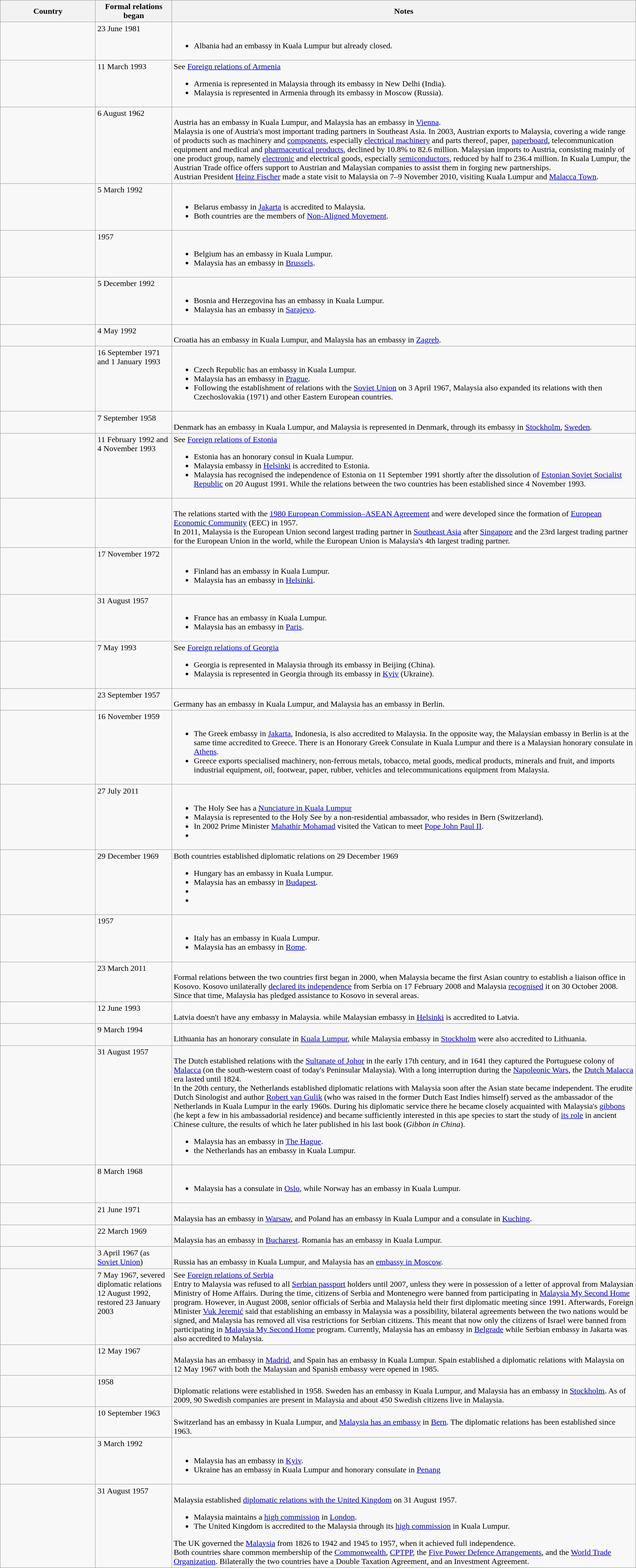<table class="wikitable sortable" style="width:100%; margin:auto;">
<tr>
<th style="width:15%;">Country</th>
<th style="width:12%;">Formal relations began</th>
<th>Notes</th>
</tr>
<tr valign="top">
<td></td>
<td>23 June 1981</td>
<td><br><ul><li>Albania had an embassy in Kuala Lumpur but already closed.</li></ul></td>
</tr>
<tr valign="top">
<td></td>
<td>11 March 1993</td>
<td>See <a href='#'>Foreign relations of Armenia</a><br><ul><li>Armenia is represented in Malaysia through its embassy in New Delhi (India).</li><li>Malaysia is represented in Armenia through its embassy in Moscow (Russia).</li></ul></td>
</tr>
<tr valign="top">
<td></td>
<td>6 August 1962</td>
<td><br>Austria has an embassy in Kuala Lumpur, and Malaysia has an embassy in <a href='#'>Vienna</a>.<br>Malaysia is one of Austria's most important trading partners in Southeast Asia. In 2003, Austrian exports to Malaysia, covering a wide range of products such as machinery and <a href='#'>components</a>, especially <a href='#'>electrical machinery</a> and parts thereof, paper, <a href='#'>paperboard</a>, telecommunication equipment and medical and <a href='#'>pharmaceutical products</a>, declined by 10.8% to 82.6 million. Malaysian imports to Austria, consisting mainly of one product group, namely <a href='#'>electronic</a> and electrical goods, especially <a href='#'>semiconductors</a>, reduced by half to 236.4 million. In Kuala Lumpur, the Austrian Trade office offers support to Austrian and Malaysian companies to assist them in forging new partnerships.<br>Austrian President <a href='#'>Heinz Fischer</a> made a state visit to Malaysia on 7–9 November 2010, visiting Kuala Lumpur and <a href='#'>Malacca Town</a>.</td>
</tr>
<tr valign="top">
<td></td>
<td>5 March 1992</td>
<td><br><ul><li>Belarus embassy in <a href='#'>Jakarta</a> is accredited to Malaysia.</li><li>Both countries are the members of <a href='#'>Non-Aligned Movement</a>.</li></ul></td>
</tr>
<tr valign="top">
<td></td>
<td>1957</td>
<td><br><ul><li>Belgium has an embassy in Kuala Lumpur.</li><li>Malaysia has an embassy in <a href='#'>Brussels</a>.</li></ul></td>
</tr>
<tr valign="top">
<td></td>
<td>5 December 1992</td>
<td><br><ul><li>Bosnia and Herzegovina has an embassy in Kuala Lumpur.</li><li>Malaysia has an embassy in <a href='#'>Sarajevo</a>.</li></ul></td>
</tr>
<tr valign="top">
<td></td>
<td>4 May 1992</td>
<td><br>Croatia has an embassy in Kuala Lumpur, and Malaysia has an embassy in <a href='#'>Zagreb</a>.</td>
</tr>
<tr valign="top">
<td></td>
<td>16 September 1971 and 1 January 1993</td>
<td><br><ul><li>Czech Republic has an embassy in Kuala Lumpur.</li><li>Malaysia has an embassy in <a href='#'>Prague</a>.</li><li>Following the establishment of relations with the <a href='#'>Soviet Union</a> on 3 April 1967, Malaysia also expanded its relations with then Czechoslovakia (1971) and other Eastern European countries.</li></ul></td>
</tr>
<tr valign="top">
<td></td>
<td>7 September 1958</td>
<td><br>Denmark has an embassy in Kuala Lumpur, and Malaysia is represented in Denmark, through its embassy in <a href='#'>Stockholm</a>, <a href='#'>Sweden</a>.</td>
</tr>
<tr valign="top">
<td></td>
<td>11 February 1992 and 4 November 1993</td>
<td>See <a href='#'>Foreign relations of Estonia</a><br><ul><li>Estonia has an honorary consul in Kuala Lumpur.</li><li>Malaysia embassy in <a href='#'>Helsinki</a> is accredited to Estonia.</li><li>Malaysia has recognised the independence of Estonia on 11 September 1991 shortly after the dissolution of <a href='#'>Estonian Soviet Socialist Republic</a> on 20 August 1991. While the relations between the two countries has been established since 4 November 1993.</li></ul></td>
</tr>
<tr valign="top">
<td></td>
<td></td>
<td><br>The relations started with the <a href='#'>1980 European Commission–ASEAN Agreement</a> and were developed since the formation of <a href='#'>European Economic Community</a> (EEC) in 1957.<br>In 2011, Malaysia is the European Union second largest trading partner in <a href='#'>Southeast Asia</a> after <a href='#'>Singapore</a> and the 23rd largest trading partner for the European Union in the world, while the European Union is Malaysia's 4th largest trading partner.</td>
</tr>
<tr valign="top">
<td></td>
<td>17 November 1972</td>
<td><br><ul><li>Finland has an embassy in Kuala Lumpur.</li><li>Malaysia has an embassy in <a href='#'>Helsinki</a>.</li></ul></td>
</tr>
<tr valign="top">
<td></td>
<td>31 August 1957</td>
<td><br><ul><li>France has an embassy in Kuala Lumpur.</li><li>Malaysia has an embassy in <a href='#'>Paris</a>.</li></ul></td>
</tr>
<tr valign="top">
<td></td>
<td>7 May 1993</td>
<td>See <a href='#'>Foreign relations of Georgia</a><br><ul><li>Georgia is represented in Malaysia through its embassy in Beijing (China).</li><li>Malaysia is represented in Georgia through its embassy in <a href='#'>Kyiv</a> (Ukraine).</li></ul></td>
</tr>
<tr valign="top">
<td></td>
<td>23 September 1957</td>
<td><br>Germany has an embassy in Kuala Lumpur, and Malaysia has an embassy in Berlin.</td>
</tr>
<tr valign="top">
<td></td>
<td>16 November 1959</td>
<td><br><ul><li>The Greek embassy in <a href='#'>Jakarta</a>, Indonesia, is also accredited to Malaysia. In the opposite way, the Malaysian embassy in Berlin is at the same time accredited to Greece. There is an Honorary Greek Consulate in Kuala Lumpur and there is a Malaysian honorary consulate in <a href='#'>Athens</a>.</li><li>Greece exports specialised machinery, non-ferrous metals, tobacco, metal goods, medical products, minerals and fruit, and imports industrial equipment, oil, footwear, paper, rubber, vehicles and telecommunications equipment from Malaysia.</li></ul></td>
</tr>
<tr valign="top">
<td></td>
<td>27 July 2011</td>
<td><br><ul><li>The Holy See has a <a href='#'>Nunciature in Kuala Lumpur</a></li><li>Malaysia is represented to the Holy See by a non-residential ambassador, who resides in Bern (Switzerland).</li><li>In 2002 Prime Minister <a href='#'>Mahathir Mohamad</a> visited the Vatican to meet <a href='#'>Pope John Paul II</a>.</li><li> </li></ul></td>
</tr>
<tr valign="top">
<td></td>
<td>29 December 1969</td>
<td>Both countries established diplomatic relations on 29 December 1969<br><ul><li>Hungary has an embassy in Kuala Lumpur.</li><li>Malaysia has an embassy in <a href='#'>Budapest</a>.</li><li> </li><li></li></ul></td>
</tr>
<tr valign="top">
<td></td>
<td>1957</td>
<td><br><ul><li>Italy has an embassy in Kuala Lumpur.</li><li>Malaysia has an embassy in <a href='#'>Rome</a>.</li></ul></td>
</tr>
<tr valign="top">
<td></td>
<td>23 March 2011</td>
<td><br>Formal relations between the two countries first began in 2000, when Malaysia became the first Asian country to establish a liaison office in Kosovo. Kosovo unilaterally <a href='#'>declared its independence</a> from Serbia on 17 February 2008 and Malaysia <a href='#'>recognised</a> it on 30 October 2008.  Since that time, Malaysia has pledged assistance to Kosovo in several areas.</td>
</tr>
<tr valign="top">
<td></td>
<td>12 June 1993</td>
<td><br>Latvia doesn't have any embassy in Malaysia. while Malaysian embassy in <a href='#'>Helsinki</a> is accredited to Latvia.</td>
</tr>
<tr valign="top">
<td></td>
<td>9 March 1994</td>
<td><br>Lithuania has an honorary consulate in <a href='#'>Kuala Lumpur</a>, while Malaysia embassy in <a href='#'>Stockholm</a> were also accredited to Lithuania.</td>
</tr>
<tr valign="top">
<td></td>
<td>31 August 1957</td>
<td><br>The Dutch established relations with the <a href='#'>Sultanate of Johor</a> in the early 17th century, and in 1641 they captured the Portuguese colony of <a href='#'>Malacca</a> (on the south-western coast of today's Peninsular Malaysia). With a long interruption during the <a href='#'>Napoleonic Wars</a>, the <a href='#'>Dutch Malacca</a> era lasted until 1824.<br>In the 20th century, the Netherlands established diplomatic relations with Malaysia soon after the Asian state became independent. The erudite Dutch Sinologist and author <a href='#'>Robert van Gulik</a> (who was raised in the former Dutch East Indies himself) served as the ambassador of the Netherlands in Kuala Lumpur in the early 1960s. During his diplomatic service there he became closely acquainted with Malaysia's <a href='#'>gibbons</a> (he kept a few in his ambassadorial residence) and became sufficiently interested in this ape species to start the study of <a href='#'>its role</a> in ancient Chinese culture, the results of which he later published in his last book (<em>Gibbon in China</em>).<ul><li>Malaysia has an embassy in <a href='#'>The Hague</a>.</li><li>the Netherlands has an embassy in Kuala Lumpur.</li></ul></td>
</tr>
<tr valign="top">
<td></td>
<td>8 March 1968</td>
<td><br><ul><li>Malaysia has a consulate in <a href='#'>Oslo</a>, while Norway has an embassy in Kuala Lumpur.</li></ul></td>
</tr>
<tr valign="top">
<td></td>
<td>21 June 1971</td>
<td><br>Malaysia has an embassy in <a href='#'>Warsaw</a>, and Poland has an embassy in Kuala Lumpur and a consulate in <a href='#'>Kuching</a>.</td>
</tr>
<tr valign="top">
<td></td>
<td>22 March 1969</td>
<td><br>Malaysia has an embassy in <a href='#'>Bucharest</a>. Romania has an embassy in Kuala Lumpur.</td>
</tr>
<tr valign="top">
<td></td>
<td>3 April 1967 (as <a href='#'>Soviet Union</a>)</td>
<td><br>Russia has an embassy in Kuala Lumpur, and Malaysia has an <a href='#'>embassy in Moscow</a>.</td>
</tr>
<tr valign="top">
<td></td>
<td>7 May 1967, severed diplomatic relations 12 August 1992, restored 23 January 2003</td>
<td>See <a href='#'>Foreign relations of Serbia</a><br>Entry to Malaysia was refused to all <a href='#'>Serbian passport</a> holders until 2007, unless they were in possession of a letter of approval from Malaysian Ministry of Home Affairs. During the time, citizens of Serbia and Montenegro were banned from participating in <a href='#'>Malaysia My Second Home</a> program. However, in August 2008, senior officials of Serbia and Malaysia held their first diplomatic meeting since 1991. Afterwards, Foreign Minister <a href='#'>Vuk Jeremić</a> said that establishing an embassy in Malaysia was a possibility, bilateral agreements between the two nations would be signed, and Malaysia has removed all visa restrictions for Serbian citizens. This meant that now only the citizens of Israel were banned from participating in <a href='#'>Malaysia My Second Home</a> program. Currently, Malaysia has an embassy in <a href='#'>Belgrade</a> while Serbian embassy in Jakarta was also accredited to Malaysia.</td>
</tr>
<tr valign="top">
<td></td>
<td>12 May 1967</td>
<td><br>Malaysia has an embassy in <a href='#'>Madrid</a>, and Spain has an embassy in Kuala Lumpur. Spain established a diplomatic relations with Malaysia on 12 May 1967 with both the Malaysian and Spanish embassy were opened in 1985.</td>
</tr>
<tr valign="top">
<td></td>
<td>1958</td>
<td><br>Diplomatic relations were established in 1958. Sweden has an embassy in Kuala Lumpur, and Malaysia has an embassy in <a href='#'>Stockholm</a>. As of 2009, 90 Swedish companies are present in Malaysia and about 450 Swedish citizens live in Malaysia.</td>
</tr>
<tr valign="top">
<td></td>
<td>10 September 1963</td>
<td><br>Switzerland has an embassy in Kuala Lumpur, and <a href='#'>Malaysia has an embassy</a> in <a href='#'>Bern</a>. The diplomatic relations has been established since 1963.</td>
</tr>
<tr valign="top">
<td></td>
<td>3 March 1992</td>
<td><br><ul><li>Malaysia has an embassy in <a href='#'>Kyiv</a>.</li><li>Ukraine has an embassy in Kuala Lumpur  and honorary consulate in <a href='#'>Penang</a></li></ul></td>
</tr>
<tr valign="top">
<td></td>
<td>31 August 1957</td>
<td><br>
Malaysia established <a href='#'>diplomatic relations with the United Kingdom</a> on 31 August 1957.<ul><li>Malaysia maintains a <a href='#'>high commission</a> in <a href='#'>London</a>.</li><li>The United Kingdom is accredited to the Malaysia through its <a href='#'>high commission</a> in Kuala Lumpur.</li></ul>The UK governed the <a href='#'>Malaysia</a> from 1826 to 1942 and 1945 to 1957, when it achieved full independence.<br>Both countries share common membership of the <a href='#'>Commonwealth</a>, <a href='#'>CPTPP</a>, the <a href='#'>Five Power Defence Arrangements</a>, and the <a href='#'>World Trade Organization</a>. Bilaterally the two countries have a Double Taxation Agreement, and an Investment Agreement.</td>
</tr>
</table>
